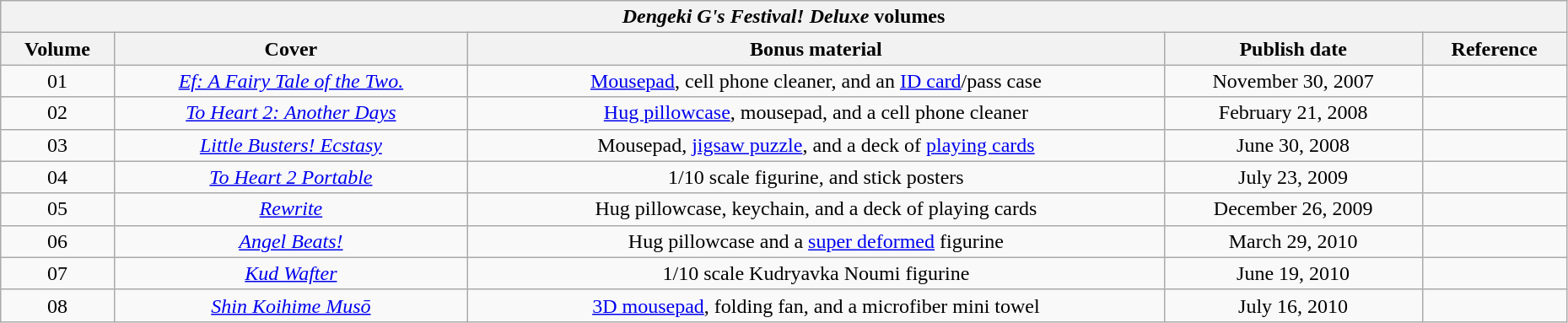<table class="wikitable" style="width: 98%; text-align: center;">
<tr>
<th ! colspan="5"><em>Dengeki G's Festival! Deluxe</em> volumes</th>
</tr>
<tr>
<th>Volume</th>
<th>Cover</th>
<th>Bonus material</th>
<th>Publish date</th>
<th>Reference</th>
</tr>
<tr>
<td>01</td>
<td><em><a href='#'>Ef: A Fairy Tale of the Two.</a></em></td>
<td><a href='#'>Mousepad</a>, cell phone cleaner, and an <a href='#'>ID card</a>/pass case</td>
<td>November 30, 2007</td>
<td></td>
</tr>
<tr>
<td>02</td>
<td><em><a href='#'>To Heart 2: Another Days</a></em></td>
<td><a href='#'>Hug pillowcase</a>, mousepad, and a cell phone cleaner</td>
<td>February 21, 2008</td>
<td></td>
</tr>
<tr>
<td>03</td>
<td><em><a href='#'>Little Busters! Ecstasy</a></em></td>
<td>Mousepad, <a href='#'>jigsaw puzzle</a>, and a deck of <a href='#'>playing cards</a></td>
<td>June 30, 2008</td>
<td></td>
</tr>
<tr>
<td>04</td>
<td><em><a href='#'>To Heart 2 Portable</a></em></td>
<td>1/10 scale figurine, and stick posters</td>
<td>July 23, 2009</td>
<td></td>
</tr>
<tr>
<td>05</td>
<td><em><a href='#'>Rewrite</a></em></td>
<td>Hug pillowcase, keychain, and a deck of playing cards</td>
<td>December 26, 2009</td>
<td></td>
</tr>
<tr>
<td>06</td>
<td><em><a href='#'>Angel Beats!</a></em></td>
<td>Hug pillowcase and a <a href='#'>super deformed</a> figurine</td>
<td>March 29, 2010</td>
<td></td>
</tr>
<tr>
<td>07</td>
<td><em><a href='#'>Kud Wafter</a></em></td>
<td>1/10 scale Kudryavka Noumi figurine</td>
<td>June 19, 2010</td>
<td></td>
</tr>
<tr>
<td>08</td>
<td><em><a href='#'>Shin Koihime Musō</a></em></td>
<td><a href='#'>3D mousepad</a>, folding fan, and a microfiber mini towel</td>
<td>July 16, 2010</td>
<td></td>
</tr>
</table>
